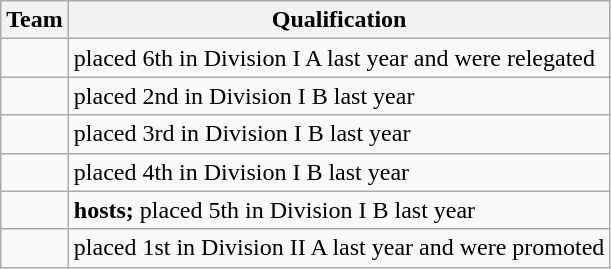<table class="wikitable">
<tr>
<th>Team</th>
<th>Qualification</th>
</tr>
<tr>
<td></td>
<td>placed 6th in Division I A last year and were relegated</td>
</tr>
<tr>
<td></td>
<td>placed 2nd in Division I B last year</td>
</tr>
<tr>
<td></td>
<td>placed 3rd in Division I B last year</td>
</tr>
<tr>
<td></td>
<td>placed 4th in Division I B last year</td>
</tr>
<tr>
<td></td>
<td><strong>hosts;</strong> placed 5th in Division I B last year</td>
</tr>
<tr>
<td></td>
<td>placed 1st in Division II A last year and were promoted</td>
</tr>
</table>
